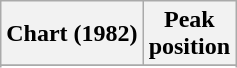<table class="wikitable sortable plainrowheaders" style="text-align:center">
<tr>
<th>Chart (1982)</th>
<th>Peak<br>position</th>
</tr>
<tr>
</tr>
<tr>
</tr>
</table>
